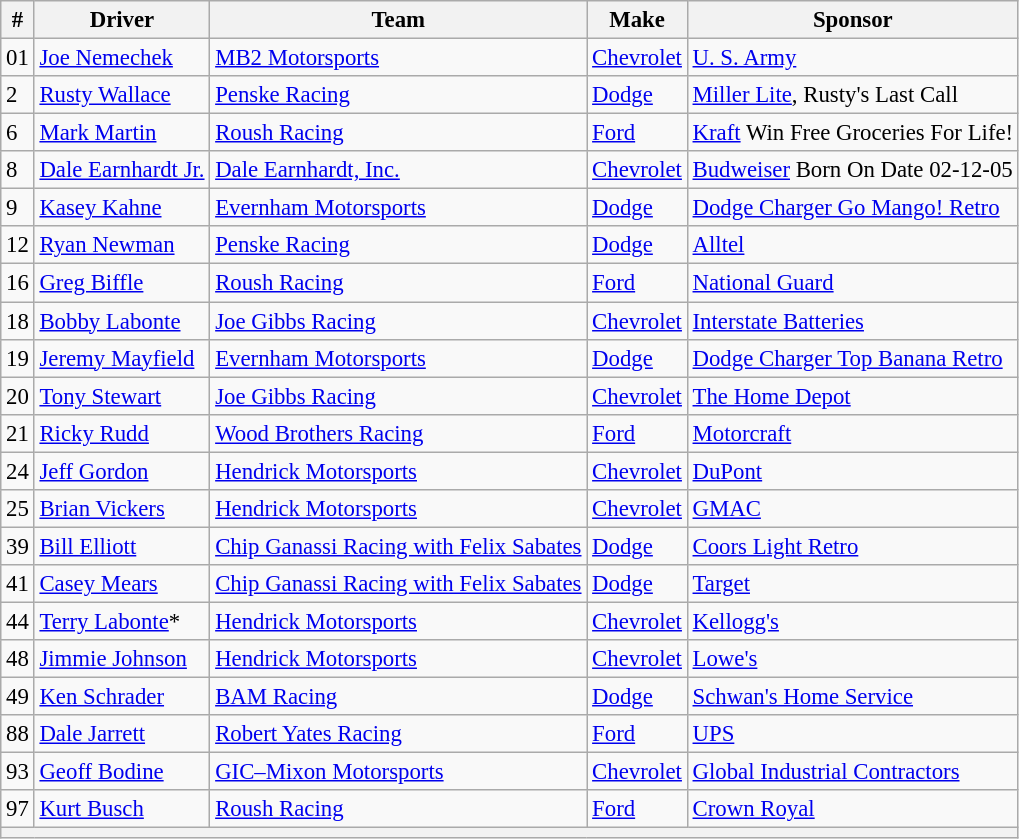<table class="wikitable" style="font-size:95%">
<tr>
<th>#</th>
<th>Driver</th>
<th>Team</th>
<th>Make</th>
<th>Sponsor</th>
</tr>
<tr>
<td>01</td>
<td><a href='#'>Joe Nemechek</a></td>
<td><a href='#'>MB2 Motorsports</a></td>
<td><a href='#'>Chevrolet</a></td>
<td><a href='#'>U. S. Army</a></td>
</tr>
<tr>
<td>2</td>
<td><a href='#'>Rusty Wallace</a></td>
<td><a href='#'>Penske Racing</a></td>
<td><a href='#'>Dodge</a></td>
<td><a href='#'>Miller Lite</a>, Rusty's Last Call</td>
</tr>
<tr>
<td>6</td>
<td><a href='#'>Mark Martin</a></td>
<td><a href='#'>Roush Racing</a></td>
<td><a href='#'>Ford</a></td>
<td><a href='#'>Kraft</a> Win Free Groceries For Life!</td>
</tr>
<tr>
<td>8</td>
<td><a href='#'>Dale Earnhardt Jr.</a></td>
<td><a href='#'>Dale Earnhardt, Inc.</a></td>
<td><a href='#'>Chevrolet</a></td>
<td><a href='#'>Budweiser</a> Born On Date 02-12-05</td>
</tr>
<tr>
<td>9</td>
<td><a href='#'>Kasey Kahne</a></td>
<td><a href='#'>Evernham Motorsports</a></td>
<td><a href='#'>Dodge</a></td>
<td><a href='#'>Dodge Charger Go Mango! Retro</a></td>
</tr>
<tr>
<td>12</td>
<td><a href='#'>Ryan Newman</a></td>
<td><a href='#'>Penske Racing</a></td>
<td><a href='#'>Dodge</a></td>
<td><a href='#'>Alltel</a></td>
</tr>
<tr>
<td>16</td>
<td><a href='#'>Greg Biffle</a></td>
<td><a href='#'>Roush Racing</a></td>
<td><a href='#'>Ford</a></td>
<td><a href='#'>National Guard</a></td>
</tr>
<tr>
<td>18</td>
<td><a href='#'>Bobby Labonte</a></td>
<td><a href='#'>Joe Gibbs Racing</a></td>
<td><a href='#'>Chevrolet</a></td>
<td><a href='#'>Interstate Batteries</a></td>
</tr>
<tr>
<td>19</td>
<td><a href='#'>Jeremy Mayfield</a></td>
<td><a href='#'>Evernham Motorsports</a></td>
<td><a href='#'>Dodge</a></td>
<td><a href='#'>Dodge Charger Top Banana Retro</a></td>
</tr>
<tr>
<td>20</td>
<td><a href='#'>Tony Stewart</a></td>
<td><a href='#'>Joe Gibbs Racing</a></td>
<td><a href='#'>Chevrolet</a></td>
<td><a href='#'>The Home Depot</a></td>
</tr>
<tr>
<td>21</td>
<td><a href='#'>Ricky Rudd</a></td>
<td><a href='#'>Wood Brothers Racing</a></td>
<td><a href='#'>Ford</a></td>
<td><a href='#'>Motorcraft</a></td>
</tr>
<tr>
<td>24</td>
<td><a href='#'>Jeff Gordon</a></td>
<td><a href='#'>Hendrick Motorsports</a></td>
<td><a href='#'>Chevrolet</a></td>
<td><a href='#'>DuPont</a></td>
</tr>
<tr>
<td>25</td>
<td><a href='#'>Brian Vickers</a></td>
<td><a href='#'>Hendrick Motorsports</a></td>
<td><a href='#'>Chevrolet</a></td>
<td><a href='#'>GMAC</a></td>
</tr>
<tr>
<td>39</td>
<td><a href='#'>Bill Elliott</a></td>
<td><a href='#'>Chip Ganassi Racing with Felix Sabates</a></td>
<td><a href='#'>Dodge</a></td>
<td><a href='#'>Coors Light Retro</a></td>
</tr>
<tr>
<td>41</td>
<td><a href='#'>Casey Mears</a></td>
<td><a href='#'>Chip Ganassi Racing with Felix Sabates</a></td>
<td><a href='#'>Dodge</a></td>
<td><a href='#'>Target</a></td>
</tr>
<tr>
<td>44</td>
<td><a href='#'>Terry Labonte</a>*</td>
<td><a href='#'>Hendrick Motorsports</a></td>
<td><a href='#'>Chevrolet</a></td>
<td><a href='#'>Kellogg's</a></td>
</tr>
<tr>
<td>48</td>
<td><a href='#'>Jimmie Johnson</a></td>
<td><a href='#'>Hendrick Motorsports</a></td>
<td><a href='#'>Chevrolet</a></td>
<td><a href='#'>Lowe's</a></td>
</tr>
<tr>
<td>49</td>
<td><a href='#'>Ken Schrader</a></td>
<td><a href='#'>BAM Racing</a></td>
<td><a href='#'>Dodge</a></td>
<td><a href='#'>Schwan's Home Service</a></td>
</tr>
<tr>
<td>88</td>
<td><a href='#'>Dale Jarrett</a></td>
<td><a href='#'>Robert Yates Racing</a></td>
<td><a href='#'>Ford</a></td>
<td><a href='#'>UPS</a></td>
</tr>
<tr>
<td>93</td>
<td><a href='#'>Geoff Bodine</a></td>
<td><a href='#'>GIC–Mixon Motorsports</a></td>
<td><a href='#'>Chevrolet</a></td>
<td><a href='#'>Global Industrial Contractors</a></td>
</tr>
<tr>
<td>97</td>
<td><a href='#'>Kurt Busch</a></td>
<td><a href='#'>Roush Racing</a></td>
<td><a href='#'>Ford</a></td>
<td><a href='#'>Crown Royal</a></td>
</tr>
<tr>
<th colspan="5"></th>
</tr>
</table>
